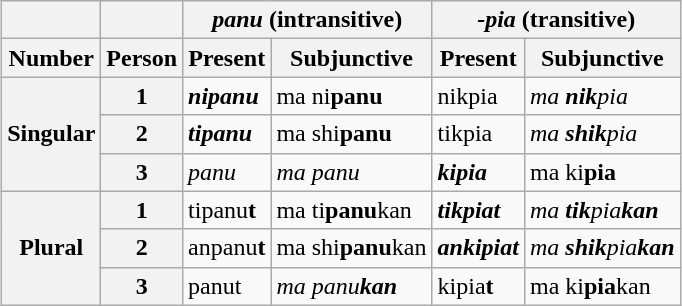<table class="wikitable" style="margin: 1em auto 1em auto">
<tr>
<th></th>
<th></th>
<th colspan=2 align="center"><em>panu</em> (intransitive)</th>
<th colspan=2 align="center"><em>-pia</em> (transitive)</th>
</tr>
<tr>
<th align="center">Number</th>
<th align="center">Person</th>
<th align="center">Present</th>
<th align="center">Subjunctive</th>
<th align="center">Present</th>
<th align="center">Subjunctive</th>
</tr>
<tr>
<th rowspan=3>Singular</th>
<th>1</th>
<td><strong><em>ni<strong>panu<em></td>
<td></em>ma </strong>ni<strong>panu<em></td>
<td></em></strong>nik</strong>pia</em></td>
<td><em>ma <strong>nik</strong>pia</em></td>
</tr>
<tr>
<th>2</th>
<td><strong><em>ti<strong>panu<em></td>
<td></em>ma </strong>shi<strong>panu<em></td>
<td></em></strong>tik</strong>pia</em></td>
<td><em>ma <strong>shik</strong>pia</em></td>
</tr>
<tr>
<th>3</th>
<td><em>panu</em></td>
<td><em>ma panu</em></td>
<td><strong><em>ki<strong>pia<em></td>
<td></em>ma </strong>ki<strong>pia<em></td>
</tr>
<tr>
<th rowspan=3>Plural</th>
<th>1</th>
<td></em></strong>ti</strong>panu<strong>t<strong><em></td>
<td></em>ma </strong>ti<strong>panu</strong>kan</em></strong></td>
<td><strong><em>tik<strong>pia</strong>t</em></strong></td>
<td><em>ma <strong>tik</strong>pia<strong>kan<strong><em></td>
</tr>
<tr>
<th>2</th>
<td></em></strong>an</strong>panu<strong>t<strong><em></td>
<td></em>ma </strong>shi<strong>panu</strong>kan</em></strong></td>
<td><strong><em>anki<strong>pia</strong>t</em></strong></td>
<td><em>ma <strong>shik</strong>pia<strong>kan<strong><em></td>
</tr>
<tr>
<th>3</th>
<td></em>panu</strong>t</em></strong></td>
<td><em>ma panu<strong>kan<strong><em></td>
<td></em></strong>ki</strong>pia<strong>t<strong><em></td>
<td></em>ma </strong>ki<strong>pia</strong>kan</em></strong></td>
</tr>
</table>
